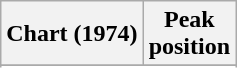<table class="wikitable sortable plainrowheaders" style="text-align:center">
<tr>
<th scope="col">Chart (1974)</th>
<th scope="col">Peak<br>position</th>
</tr>
<tr>
</tr>
<tr>
</tr>
</table>
